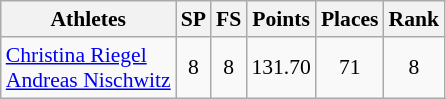<table class="wikitable" border="1" style="font-size:90%">
<tr>
<th>Athletes</th>
<th>SP</th>
<th>FS</th>
<th>Points</th>
<th>Places</th>
<th>Rank</th>
</tr>
<tr align=center>
<td align=left><a href='#'>Christina Riegel</a><br><a href='#'>Andreas Nischwitz</a></td>
<td>8</td>
<td>8</td>
<td>131.70</td>
<td>71</td>
<td>8</td>
</tr>
</table>
